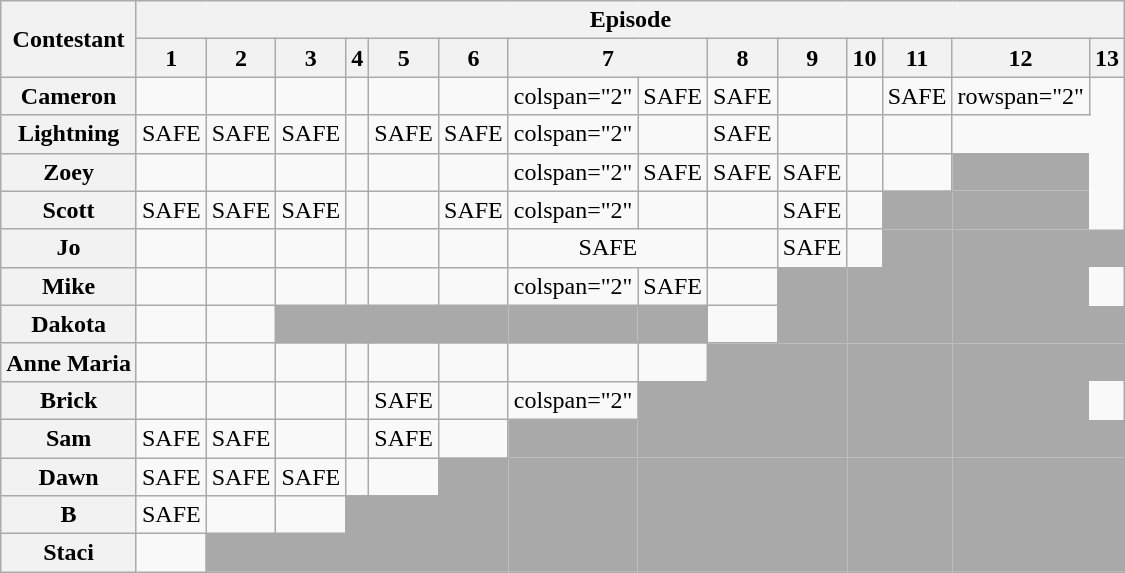<table class="wikitable" style="text-align: center; width: auto;">
<tr>
<th scope="col" rowspan="2">Contestant</th>
<th scope="col" colspan="100%">Episode<br> 
 
 
 
 
 
 
 
 
 
 
 
</th>
</tr>
<tr>
<th scope="col">1</th>
<th scope="col">2</th>
<th scope="col">3</th>
<th scope="col">4</th>
<th scope="col">5</th>
<th scope="col">6</th>
<th scope="col" colspan="2">7<br></th>
<th scope="col">8</th>
<th scope="col">9</th>
<th scope="col">10</th>
<th scope="col">11</th>
<th scope="col">12</th>
<th scope="col">13</th>
</tr>
<tr>
<th scope="row">Cameron</th>
<td></td>
<td></td>
<td></td>
<td></td>
<td></td>
<td></td>
<td>colspan="2" <br></td>
<td>SAFE</td>
<td>SAFE</td>
<td></td>
<td></td>
<td>SAFE</td>
<td>rowspan="2" </td>
</tr>
<tr>
<th scope="row">Lightning</th>
<td>SAFE</td>
<td>SAFE</td>
<td>SAFE</td>
<td></td>
<td>SAFE</td>
<td>SAFE</td>
<td>colspan="2" <br></td>
<td></td>
<td>SAFE</td>
<td></td>
<td></td>
<td><br></td>
</tr>
<tr>
<th scope="row">Zoey</th>
<td></td>
<td></td>
<td></td>
<td></td>
<td></td>
<td></td>
<td>colspan="2" <br></td>
<td>SAFE</td>
<td>SAFE</td>
<td>SAFE</td>
<td></td>
<td></td>
<td style="background:darkgray; border:none;"></td>
</tr>
<tr>
<th scope="row">Scott</th>
<td>SAFE</td>
<td>SAFE</td>
<td>SAFE</td>
<td></td>
<td></td>
<td>SAFE</td>
<td>colspan="2" <br></td>
<td></td>
<td></td>
<td>SAFE</td>
<td></td>
<td style="background:darkgray; border:none;"></td>
<td style="background:darkgray; border:none;"></td>
</tr>
<tr>
<th scope="row">Jo</th>
<td></td>
<td></td>
<td></td>
<td></td>
<td></td>
<td></td>
<td colspan="2">SAFE<br></td>
<td></td>
<td>SAFE</td>
<td></td>
<td style="background:darkgray; border:none;"></td>
<td style="background:darkgray; border:none;"></td>
<td style="background:darkgray; border:none;"></td>
</tr>
<tr>
<th scope="row">Mike</th>
<td></td>
<td></td>
<td></td>
<td></td>
<td></td>
<td></td>
<td>colspan="2" <br></td>
<td>SAFE</td>
<td></td>
<td style="background:darkgray; border:none;"></td>
<td style="background:darkgray; border:none;"></td>
<td style="background:darkgray; border:none;"></td>
<td style="background:darkgray; border:none;"></td>
</tr>
<tr>
<th scope="row">Dakota</th>
<td></td>
<td></td>
<td style="background:darkgray; border:none;"></td>
<td style="background:darkgray; border:none;"></td>
<td style="background:darkgray; border:none;"></td>
<td style="background:darkgray; border:none;"></td>
<td style="background:darkgray; border:none;"></td>
<td style="background:darkgray; border:none;"></td>
<td></td>
<td style="background:darkgray; border:none;"></td>
<td style="background:darkgray; border:none;"></td>
<td style="background:darkgray; border:none;"></td>
<td style="background:darkgray; border:none;"></td>
<td style="background:darkgray; border:none;"></td>
</tr>
<tr>
<th scope="row">Anne Maria</th>
<td></td>
<td></td>
<td></td>
<td></td>
<td></td>
<td></td>
<td></td>
<td></td>
<td style="background:darkgray; border:none;"></td>
<td style="background:darkgray; border:none;"></td>
<td style="background:darkgray; border:none;"></td>
<td style="background:darkgray; border:none;"></td>
<td style="background:darkgray; border:none;"></td>
<td style="background:darkgray; border:none;"></td>
</tr>
<tr>
<th scope="row">Brick</th>
<td></td>
<td></td>
<td></td>
<td></td>
<td>SAFE</td>
<td></td>
<td>colspan="2" <br></td>
<td style="background:darkgray; border:none;"></td>
<td style="background:darkgray; border:none;"></td>
<td style="background:darkgray; border:none;"></td>
<td style="background:darkgray; border:none;"></td>
<td style="background:darkgray; border:none;"></td>
<td style="background:darkgray; border:none;"></td>
</tr>
<tr>
<th scope="row">Sam</th>
<td>SAFE</td>
<td>SAFE</td>
<td></td>
<td></td>
<td>SAFE</td>
<td></td>
<td style="background:darkgray; border:none;"></td>
<td style="background:darkgray; border:none;"></td>
<td style="background:darkgray; border:none;"></td>
<td style="background:darkgray; border:none;"></td>
<td style="background:darkgray; border:none;"></td>
<td style="background:darkgray; border:none;"></td>
<td style="background:darkgray; border:none;"></td>
<td style="background:darkgray; border:none;"></td>
</tr>
<tr>
<th scope="row">Dawn</th>
<td>SAFE</td>
<td>SAFE</td>
<td>SAFE</td>
<td></td>
<td></td>
<td style="background:darkgray; border:none;"></td>
<td style="background:darkgray; border:none;"></td>
<td style="background:darkgray; border:none;"></td>
<td style="background:darkgray; border:none;"></td>
<td style="background:darkgray; border:none;"></td>
<td style="background:darkgray; border:none;"></td>
<td style="background:darkgray; border:none;"></td>
<td style="background:darkgray; border:none;"></td>
<td style="background:darkgray; border:none;"></td>
</tr>
<tr>
<th scope="row">B</th>
<td>SAFE</td>
<td></td>
<td></td>
<td style="background:darkgray; border:none;"></td>
<td style="background:darkgray; border:none;"></td>
<td style="background:darkgray; border:none;"></td>
<td style="background:darkgray; border:none;"></td>
<td style="background:darkgray; border:none;"></td>
<td style="background:darkgray; border:none;"></td>
<td style="background:darkgray; border:none;"></td>
<td style="background:darkgray; border:none;"></td>
<td style="background:darkgray; border:none;"></td>
<td style="background:darkgray; border:none;"></td>
<td style="background:darkgray; border:none;"></td>
</tr>
<tr>
<th scope="row">Staci</th>
<td></td>
<td style="background:darkgray; border:none;"></td>
<td style="background:darkgray; border:none;"></td>
<td style="background:darkgray; border:none;"></td>
<td style="background:darkgray; border:none;"></td>
<td style="background:darkgray; border:none;"></td>
<td style="background:darkgray; border:none;"></td>
<td style="background:darkgray; border:none;"></td>
<td style="background:darkgray; border:none;"></td>
<td style="background:darkgray; border:none;"></td>
<td style="background:darkgray; border:none;"></td>
<td style="background:darkgray; border:none;"></td>
<td style="background:darkgray; border:none;"></td>
<td style="background:darkgray; border:none;"></td>
</tr>
</table>
